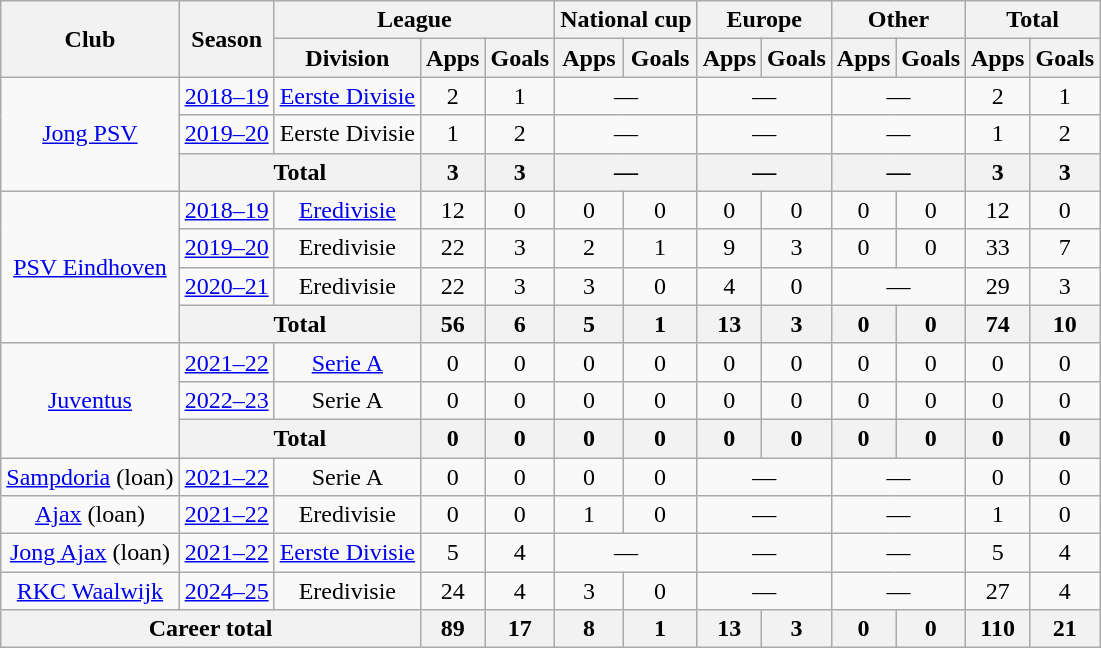<table class="wikitable" style="text-align: center">
<tr>
<th rowspan="2">Club</th>
<th rowspan="2">Season</th>
<th colspan="3">League</th>
<th colspan="2">National cup</th>
<th colspan="2">Europe</th>
<th colspan="2">Other</th>
<th colspan="2">Total</th>
</tr>
<tr>
<th>Division</th>
<th>Apps</th>
<th>Goals</th>
<th>Apps</th>
<th>Goals</th>
<th>Apps</th>
<th>Goals</th>
<th>Apps</th>
<th>Goals</th>
<th>Apps</th>
<th>Goals</th>
</tr>
<tr>
<td rowspan="3"><a href='#'>Jong PSV</a></td>
<td><a href='#'>2018–19</a></td>
<td><a href='#'>Eerste Divisie</a></td>
<td>2</td>
<td>1</td>
<td colspan="2">—</td>
<td colspan="2">—</td>
<td colspan="2">—</td>
<td>2</td>
<td>1</td>
</tr>
<tr>
<td><a href='#'>2019–20</a></td>
<td>Eerste Divisie</td>
<td>1</td>
<td>2</td>
<td colspan="2">—</td>
<td colspan="2">—</td>
<td colspan="2">—</td>
<td>1</td>
<td>2</td>
</tr>
<tr>
<th colspan="2">Total</th>
<th>3</th>
<th>3</th>
<th colspan="2">—</th>
<th colspan="2">—</th>
<th colspan="2">—</th>
<th>3</th>
<th>3</th>
</tr>
<tr>
<td rowspan="4"><a href='#'>PSV Eindhoven</a></td>
<td><a href='#'>2018–19</a></td>
<td><a href='#'>Eredivisie</a></td>
<td>12</td>
<td>0</td>
<td>0</td>
<td>0</td>
<td>0</td>
<td>0</td>
<td>0</td>
<td>0</td>
<td>12</td>
<td>0</td>
</tr>
<tr>
<td><a href='#'>2019–20</a></td>
<td>Eredivisie</td>
<td>22</td>
<td>3</td>
<td>2</td>
<td>1</td>
<td>9</td>
<td>3</td>
<td>0</td>
<td>0</td>
<td>33</td>
<td>7</td>
</tr>
<tr>
<td><a href='#'>2020–21</a></td>
<td>Eredivisie</td>
<td>22</td>
<td>3</td>
<td>3</td>
<td>0</td>
<td>4</td>
<td>0</td>
<td colspan="2">—</td>
<td>29</td>
<td>3</td>
</tr>
<tr>
<th colspan="2">Total</th>
<th>56</th>
<th>6</th>
<th>5</th>
<th>1</th>
<th>13</th>
<th>3</th>
<th>0</th>
<th>0</th>
<th>74</th>
<th>10</th>
</tr>
<tr>
<td rowspan="3"><a href='#'>Juventus</a></td>
<td><a href='#'>2021–22</a></td>
<td><a href='#'>Serie A</a></td>
<td>0</td>
<td>0</td>
<td>0</td>
<td>0</td>
<td>0</td>
<td>0</td>
<td>0</td>
<td>0</td>
<td>0</td>
<td>0</td>
</tr>
<tr>
<td><a href='#'>2022–23</a></td>
<td>Serie A</td>
<td>0</td>
<td>0</td>
<td>0</td>
<td>0</td>
<td>0</td>
<td>0</td>
<td>0</td>
<td>0</td>
<td>0</td>
<td>0</td>
</tr>
<tr>
<th colspan="2">Total</th>
<th>0</th>
<th>0</th>
<th>0</th>
<th>0</th>
<th>0</th>
<th>0</th>
<th>0</th>
<th>0</th>
<th>0</th>
<th>0</th>
</tr>
<tr>
<td><a href='#'>Sampdoria</a> (loan)</td>
<td><a href='#'>2021–22</a></td>
<td>Serie A</td>
<td>0</td>
<td>0</td>
<td>0</td>
<td>0</td>
<td colspan="2">—</td>
<td colspan="2">—</td>
<td>0</td>
<td>0</td>
</tr>
<tr>
<td><a href='#'>Ajax</a> (loan)</td>
<td><a href='#'>2021–22</a></td>
<td>Eredivisie</td>
<td>0</td>
<td>0</td>
<td>1</td>
<td>0</td>
<td colspan="2">—</td>
<td colspan="2">—</td>
<td>1</td>
<td>0</td>
</tr>
<tr>
<td><a href='#'>Jong Ajax</a> (loan)</td>
<td><a href='#'>2021–22</a></td>
<td><a href='#'>Eerste Divisie</a></td>
<td>5</td>
<td>4</td>
<td colspan="2">—</td>
<td colspan="2">—</td>
<td colspan="2">—</td>
<td>5</td>
<td>4</td>
</tr>
<tr>
<td><a href='#'>RKC Waalwijk</a></td>
<td><a href='#'>2024–25</a></td>
<td>Eredivisie</td>
<td>24</td>
<td>4</td>
<td>3</td>
<td>0</td>
<td colspan="2">—</td>
<td colspan="2">—</td>
<td>27</td>
<td>4</td>
</tr>
<tr>
<th colspan="3">Career total</th>
<th>89</th>
<th>17</th>
<th>8</th>
<th>1</th>
<th>13</th>
<th>3</th>
<th>0</th>
<th>0</th>
<th>110</th>
<th>21</th>
</tr>
</table>
